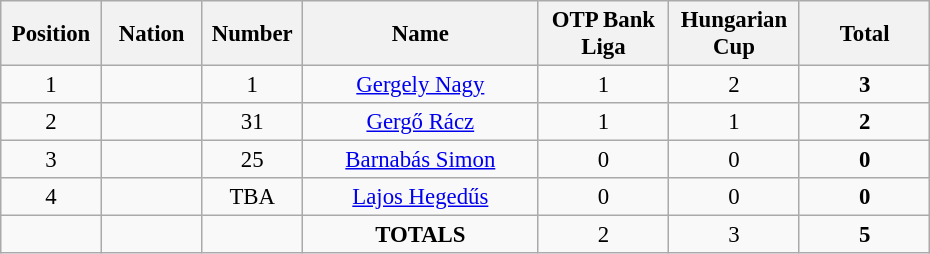<table class="wikitable" style="font-size: 95%; text-align: center;">
<tr>
<th width=60>Position</th>
<th width=60>Nation</th>
<th width=60>Number</th>
<th width=150>Name</th>
<th width=80>OTP Bank Liga</th>
<th width=80>Hungarian Cup</th>
<th width=80>Total</th>
</tr>
<tr>
<td>1</td>
<td></td>
<td>1</td>
<td><a href='#'>Gergely Nagy</a></td>
<td>1</td>
<td>2</td>
<td><strong>3</strong></td>
</tr>
<tr>
<td>2</td>
<td></td>
<td>31</td>
<td><a href='#'>Gergő Rácz</a></td>
<td>1</td>
<td>1</td>
<td><strong>2</strong></td>
</tr>
<tr>
<td>3</td>
<td></td>
<td>25</td>
<td><a href='#'>Barnabás Simon</a></td>
<td>0</td>
<td>0</td>
<td><strong>0</strong></td>
</tr>
<tr>
<td>4</td>
<td></td>
<td>TBA</td>
<td><a href='#'>Lajos Hegedűs</a></td>
<td>0</td>
<td>0</td>
<td><strong>0</strong></td>
</tr>
<tr>
<td></td>
<td></td>
<td></td>
<td><strong>TOTALS</strong></td>
<td>2</td>
<td>3</td>
<td><strong>5</strong></td>
</tr>
</table>
